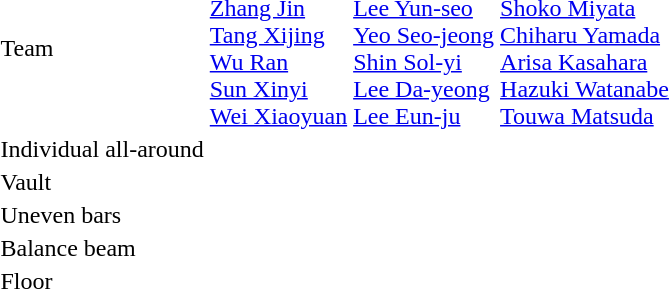<table>
<tr>
<td>Team</td>
<td><br><a href='#'>Zhang Jin</a><br><a href='#'>Tang Xijing</a><br><a href='#'>Wu Ran</a><br><a href='#'>Sun Xinyi</a><br><a href='#'>Wei Xiaoyuan</a></td>
<td><br><a href='#'>Lee Yun-seo</a><br><a href='#'>Yeo Seo-jeong</a><br><a href='#'>Shin Sol-yi</a><br><a href='#'>Lee Da-yeong</a><br><a href='#'>Lee Eun-ju</a></td>
<td><br><a href='#'>Shoko Miyata</a><br><a href='#'>Chiharu Yamada</a><br><a href='#'>Arisa Kasahara</a><br><a href='#'>Hazuki Watanabe</a><br><a href='#'>Touwa Matsuda</a></td>
</tr>
<tr>
<td>Individual all-around</td>
<td></td>
<td></td>
<td></td>
</tr>
<tr>
<td>Vault</td>
<td></td>
<td></td>
<td></td>
</tr>
<tr>
<td>Uneven bars</td>
<td></td>
<td></td>
<td></td>
</tr>
<tr>
<td>Balance beam</td>
<td></td>
<td></td>
<td></td>
</tr>
<tr>
<td>Floor</td>
<td></td>
<td></td>
<td></td>
</tr>
</table>
